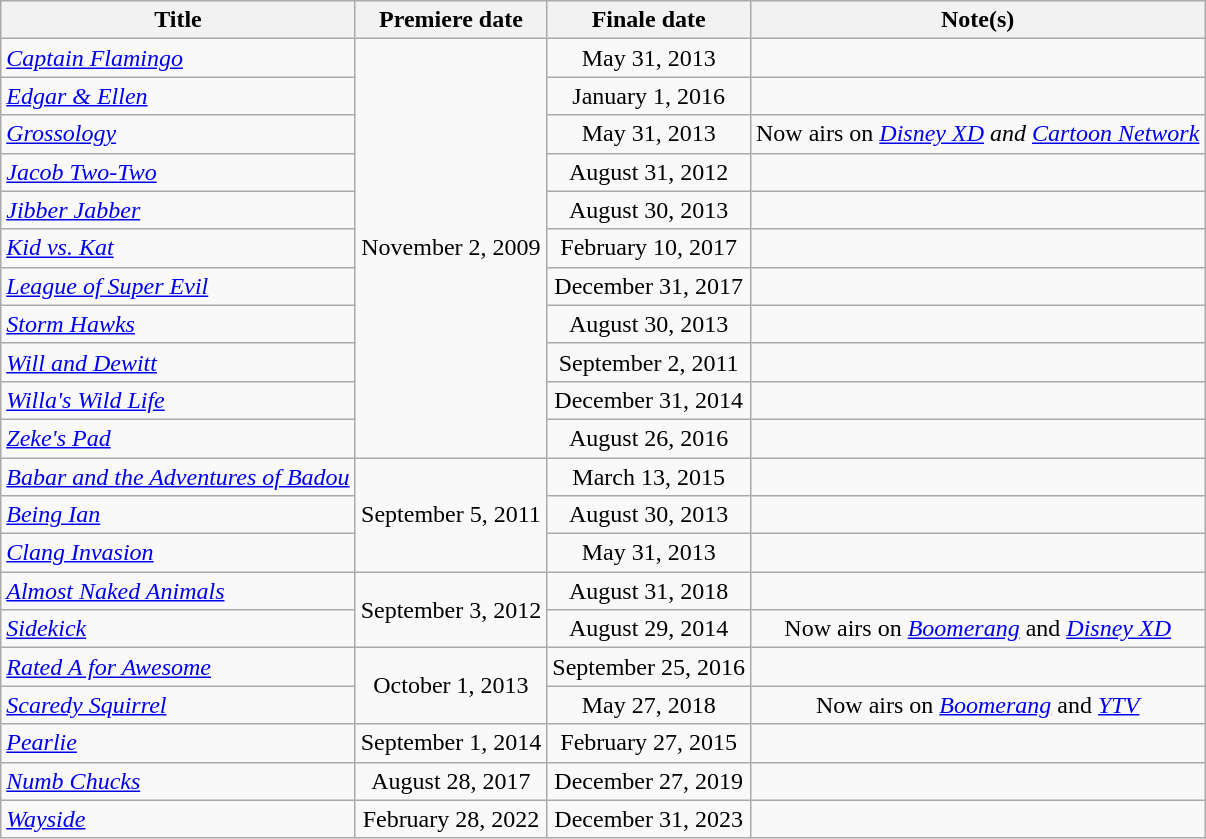<table class="wikitable sortable" style="text-align:center;">
<tr>
<th>Title</th>
<th>Premiere date</th>
<th>Finale date</th>
<th>Note(s)</th>
</tr>
<tr>
<td scope="row" style="text-align:left;"><em><a href='#'>Captain Flamingo</a></em></td>
<td rowspan="11">November 2, 2009</td>
<td>May 31, 2013</td>
<td></td>
</tr>
<tr>
<td scope="row" style="text-align:left;"><em><a href='#'>Edgar & Ellen</a></em></td>
<td>January 1, 2016</td>
<td></td>
</tr>
<tr>
<td scope="row" style="text-align:left;"><em><a href='#'>Grossology</a></em></td>
<td>May 31, 2013</td>
<td>Now airs on <em><a href='#'>Disney XD</a> and <a href='#'>Cartoon Network</a></em></td>
</tr>
<tr>
<td scope="row" style="text-align:left;"><em><a href='#'>Jacob Two-Two</a></em></td>
<td>August 31, 2012</td>
<td></td>
</tr>
<tr>
<td scope="row" style="text-align:left;"><em><a href='#'>Jibber Jabber</a></em></td>
<td>August 30, 2013</td>
<td></td>
</tr>
<tr>
<td scope="row" style="text-align:left;"><em><a href='#'>Kid vs. Kat</a></em></td>
<td>February 10, 2017</td>
<td></td>
</tr>
<tr>
<td scope="row" style="text-align:left;"><em><a href='#'>League of Super Evil</a></em></td>
<td>December 31, 2017</td>
<td></td>
</tr>
<tr>
<td scope="row" style="text-align:left;"><em><a href='#'>Storm Hawks</a></em></td>
<td>August 30, 2013</td>
<td></td>
</tr>
<tr>
<td scope="row" style="text-align:left;"><em><a href='#'>Will and Dewitt</a></em></td>
<td>September 2, 2011</td>
<td></td>
</tr>
<tr>
<td scope="row" style="text-align:left;"><em><a href='#'>Willa's Wild Life</a></em></td>
<td>December 31, 2014</td>
<td></td>
</tr>
<tr>
<td scope="row" style="text-align:left;"><em><a href='#'>Zeke's Pad</a></em></td>
<td>August 26, 2016</td>
<td></td>
</tr>
<tr>
<td scope="row" style="text-align:left;"><em><a href='#'>Babar and the Adventures of Badou</a></em></td>
<td rowspan="3">September 5, 2011</td>
<td>March 13, 2015</td>
<td></td>
</tr>
<tr>
<td scope="row" style="text-align:left;"><em><a href='#'>Being Ian</a></em></td>
<td>August 30, 2013</td>
<td></td>
</tr>
<tr>
<td scope="row" style="text-align:left;"><em><a href='#'>Clang Invasion</a></em></td>
<td>May 31, 2013</td>
<td></td>
</tr>
<tr>
<td scope="row" style="text-align:left;"><em><a href='#'>Almost Naked Animals</a></em></td>
<td rowspan=2>September 3, 2012</td>
<td>August 31, 2018</td>
<td></td>
</tr>
<tr>
<td scope="row" style="text-align:left;"><em><a href='#'>Sidekick</a></em></td>
<td>August 29, 2014</td>
<td>Now airs on <em><a href='#'>Boomerang</a></em>  and <em><a href='#'>Disney XD</a></em></td>
</tr>
<tr>
<td scope="row" style="text-align:left;"><em><a href='#'>Rated A for Awesome</a></em></td>
<td rowspan=2>October 1, 2013</td>
<td>September 25, 2016</td>
<td></td>
</tr>
<tr>
<td scope="row" style="text-align:left;"><em><a href='#'>Scaredy Squirrel</a></em></td>
<td>May 27, 2018</td>
<td>Now airs on <em><a href='#'>Boomerang</a></em> and <em><a href='#'>YTV</a></em></td>
</tr>
<tr>
<td scope="row" style="text-align:left;"><em><a href='#'>Pearlie</a></em></td>
<td>September 1, 2014</td>
<td>February 27, 2015</td>
<td></td>
</tr>
<tr>
<td scope="row" style="text-align:left;"><em><a href='#'>Numb Chucks</a></em></td>
<td>August 28, 2017</td>
<td>December 27, 2019</td>
<td></td>
</tr>
<tr>
<td scope="row" style="text-align:left;"><em><a href='#'>Wayside</a></em></td>
<td>February 28, 2022</td>
<td>December 31, 2023</td>
<td></td>
</tr>
</table>
